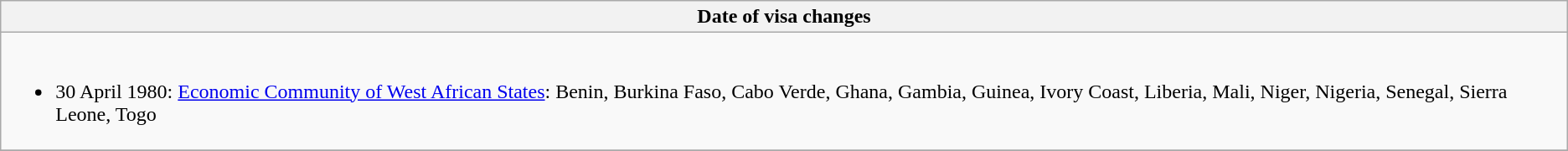<table class="wikitable collapsible collapsed">
<tr>
<th style="width:100%;";">Date of visa changes</th>
</tr>
<tr>
<td><br><ul><li>30 April 1980: <a href='#'>Economic Community of West African States</a>: Benin, Burkina Faso, Cabo Verde, Ghana, Gambia, Guinea, Ivory Coast, Liberia, Mali, Niger, Nigeria, Senegal, Sierra Leone, Togo</li></ul></td>
</tr>
<tr>
</tr>
</table>
